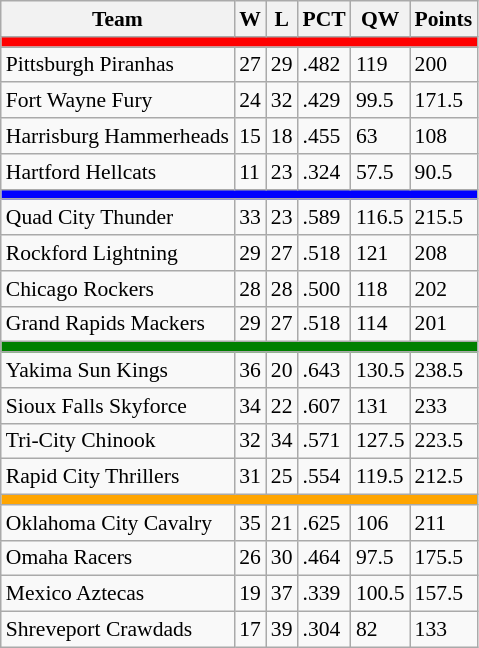<table class="wikitable" style="font-size:90%">
<tr>
<th>Team</th>
<th>W</th>
<th>L</th>
<th>PCT</th>
<th>QW</th>
<th>Points</th>
</tr>
<tr>
<th style="background:red" colspan="6"></th>
</tr>
<tr>
<td>Pittsburgh Piranhas</td>
<td>27</td>
<td>29</td>
<td>.482</td>
<td>119</td>
<td>200</td>
</tr>
<tr>
<td>Fort Wayne Fury</td>
<td>24</td>
<td>32</td>
<td>.429</td>
<td>99.5</td>
<td>171.5</td>
</tr>
<tr>
<td>Harrisburg Hammerheads</td>
<td>15</td>
<td>18</td>
<td>.455</td>
<td>63</td>
<td>108</td>
</tr>
<tr>
<td>Hartford Hellcats</td>
<td>11</td>
<td>23</td>
<td>.324</td>
<td>57.5</td>
<td>90.5</td>
</tr>
<tr>
<th style="background:blue" colspan="6"></th>
</tr>
<tr>
<td>Quad City Thunder</td>
<td>33</td>
<td>23</td>
<td>.589</td>
<td>116.5</td>
<td>215.5</td>
</tr>
<tr>
<td>Rockford Lightning</td>
<td>29</td>
<td>27</td>
<td>.518</td>
<td>121</td>
<td>208</td>
</tr>
<tr>
<td>Chicago Rockers</td>
<td>28</td>
<td>28</td>
<td>.500</td>
<td>118</td>
<td>202</td>
</tr>
<tr>
<td>Grand Rapids Mackers</td>
<td>29</td>
<td>27</td>
<td>.518</td>
<td>114</td>
<td>201</td>
</tr>
<tr>
<th style="background:green" colspan="6"></th>
</tr>
<tr>
<td>Yakima Sun Kings</td>
<td>36</td>
<td>20</td>
<td>.643</td>
<td>130.5</td>
<td>238.5</td>
</tr>
<tr>
<td>Sioux Falls Skyforce</td>
<td>34</td>
<td>22</td>
<td>.607</td>
<td>131</td>
<td>233</td>
</tr>
<tr>
<td>Tri-City Chinook</td>
<td>32</td>
<td>34</td>
<td>.571</td>
<td>127.5</td>
<td>223.5</td>
</tr>
<tr>
<td>Rapid City Thrillers</td>
<td>31</td>
<td>25</td>
<td>.554</td>
<td>119.5</td>
<td>212.5</td>
</tr>
<tr>
<th style="background:orange" colspan="6"></th>
</tr>
<tr>
<td>Oklahoma City Cavalry</td>
<td>35</td>
<td>21</td>
<td>.625</td>
<td>106</td>
<td>211</td>
</tr>
<tr>
<td>Omaha Racers</td>
<td>26</td>
<td>30</td>
<td>.464</td>
<td>97.5</td>
<td>175.5</td>
</tr>
<tr>
<td>Mexico Aztecas</td>
<td>19</td>
<td>37</td>
<td>.339</td>
<td>100.5</td>
<td>157.5</td>
</tr>
<tr>
<td>Shreveport Crawdads</td>
<td>17</td>
<td>39</td>
<td>.304</td>
<td>82</td>
<td>133</td>
</tr>
</table>
